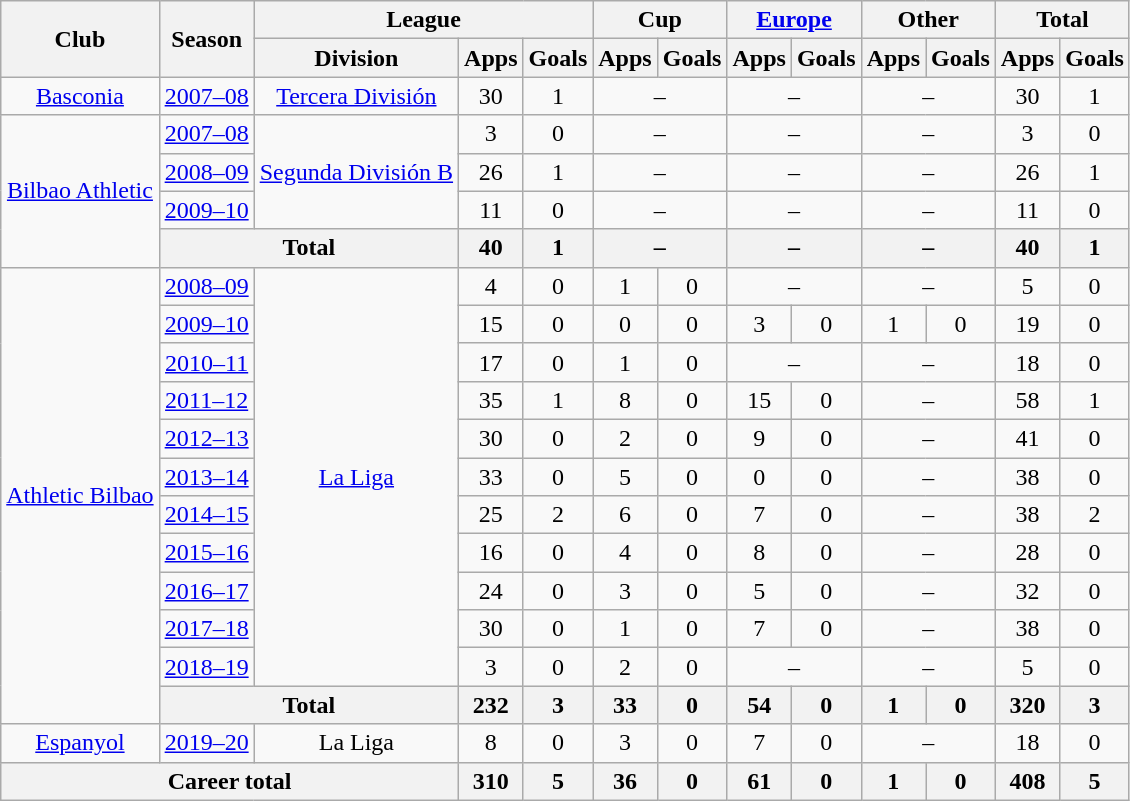<table class="wikitable" style="text-align:center">
<tr>
<th rowspan="2">Club</th>
<th rowspan="2">Season</th>
<th colspan="3">League</th>
<th colspan="2">Cup</th>
<th colspan="2"><a href='#'>Europe</a></th>
<th colspan="2">Other</th>
<th colspan="2">Total</th>
</tr>
<tr>
<th>Division</th>
<th>Apps</th>
<th>Goals</th>
<th>Apps</th>
<th>Goals</th>
<th>Apps</th>
<th>Goals</th>
<th>Apps</th>
<th>Goals</th>
<th>Apps</th>
<th>Goals</th>
</tr>
<tr>
<td><a href='#'>Basconia</a></td>
<td><a href='#'>2007–08</a></td>
<td><a href='#'>Tercera División</a></td>
<td>30</td>
<td>1</td>
<td colspan="2">–</td>
<td colspan="2">–</td>
<td colspan="2">–</td>
<td>30</td>
<td>1</td>
</tr>
<tr>
<td rowspan="4"><a href='#'>Bilbao Athletic</a></td>
<td><a href='#'>2007–08</a></td>
<td rowspan="3"><a href='#'>Segunda División B</a></td>
<td>3</td>
<td>0</td>
<td colspan="2">–</td>
<td colspan="2">–</td>
<td colspan="2">–</td>
<td>3</td>
<td>0</td>
</tr>
<tr>
<td><a href='#'>2008–09</a></td>
<td>26</td>
<td>1</td>
<td colspan="2">–</td>
<td colspan="2">–</td>
<td colspan="2">–</td>
<td>26</td>
<td>1</td>
</tr>
<tr>
<td><a href='#'>2009–10</a></td>
<td>11</td>
<td>0</td>
<td colspan="2">–</td>
<td colspan="2">–</td>
<td colspan="2">–</td>
<td>11</td>
<td>0</td>
</tr>
<tr>
<th colspan="2">Total</th>
<th>40</th>
<th>1</th>
<th colspan="2">–</th>
<th colspan="2">–</th>
<th colspan="2">–</th>
<th>40</th>
<th>1</th>
</tr>
<tr>
<td rowspan="12"><a href='#'>Athletic Bilbao</a></td>
<td><a href='#'>2008–09</a></td>
<td rowspan="11"><a href='#'>La Liga</a></td>
<td>4</td>
<td>0</td>
<td>1</td>
<td>0</td>
<td colspan="2">–</td>
<td colspan="2">–</td>
<td>5</td>
<td>0</td>
</tr>
<tr>
<td><a href='#'>2009–10</a></td>
<td>15</td>
<td>0</td>
<td>0</td>
<td>0</td>
<td>3</td>
<td>0</td>
<td>1</td>
<td>0</td>
<td>19</td>
<td>0</td>
</tr>
<tr>
<td><a href='#'>2010–11</a></td>
<td>17</td>
<td>0</td>
<td>1</td>
<td>0</td>
<td colspan="2">–</td>
<td colspan="2">–</td>
<td>18</td>
<td>0</td>
</tr>
<tr>
<td><a href='#'>2011–12</a></td>
<td>35</td>
<td>1</td>
<td>8</td>
<td>0</td>
<td>15</td>
<td>0</td>
<td colspan="2">–</td>
<td>58</td>
<td>1</td>
</tr>
<tr>
<td><a href='#'>2012–13</a></td>
<td>30</td>
<td>0</td>
<td>2</td>
<td>0</td>
<td>9</td>
<td>0</td>
<td colspan="2">–</td>
<td>41</td>
<td>0</td>
</tr>
<tr>
<td><a href='#'>2013–14</a></td>
<td>33</td>
<td>0</td>
<td>5</td>
<td>0</td>
<td>0</td>
<td>0</td>
<td colspan="2">–</td>
<td>38</td>
<td>0</td>
</tr>
<tr>
<td><a href='#'>2014–15</a></td>
<td>25</td>
<td>2</td>
<td>6</td>
<td>0</td>
<td>7</td>
<td>0</td>
<td colspan="2">–</td>
<td>38</td>
<td>2</td>
</tr>
<tr>
<td><a href='#'>2015–16</a></td>
<td>16</td>
<td>0</td>
<td>4</td>
<td>0</td>
<td>8</td>
<td>0</td>
<td colspan="2">–</td>
<td>28</td>
<td>0</td>
</tr>
<tr>
<td><a href='#'>2016–17</a></td>
<td>24</td>
<td>0</td>
<td>3</td>
<td>0</td>
<td>5</td>
<td>0</td>
<td colspan="2">–</td>
<td>32</td>
<td>0</td>
</tr>
<tr>
<td><a href='#'>2017–18</a></td>
<td>30</td>
<td>0</td>
<td>1</td>
<td>0</td>
<td>7</td>
<td>0</td>
<td colspan="2">–</td>
<td>38</td>
<td>0</td>
</tr>
<tr>
<td><a href='#'>2018–19</a></td>
<td>3</td>
<td>0</td>
<td>2</td>
<td>0</td>
<td colspan="2">–</td>
<td colspan="2">–</td>
<td>5</td>
<td>0</td>
</tr>
<tr>
<th colspan="2">Total</th>
<th>232</th>
<th>3</th>
<th>33</th>
<th>0</th>
<th>54</th>
<th>0</th>
<th>1</th>
<th>0</th>
<th>320</th>
<th>3</th>
</tr>
<tr>
<td><a href='#'>Espanyol</a></td>
<td><a href='#'>2019–20</a></td>
<td>La Liga</td>
<td>8</td>
<td>0</td>
<td>3</td>
<td>0</td>
<td>7</td>
<td>0</td>
<td colspan="2">–</td>
<td>18</td>
<td>0</td>
</tr>
<tr>
<th colspan="3">Career total</th>
<th>310</th>
<th>5</th>
<th>36</th>
<th>0</th>
<th>61</th>
<th>0</th>
<th>1</th>
<th>0</th>
<th>408</th>
<th>5</th>
</tr>
</table>
